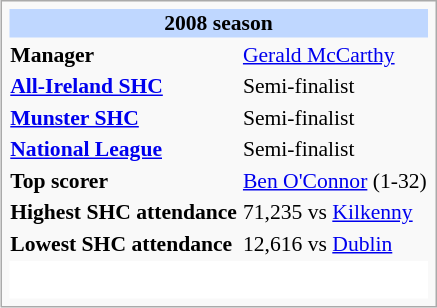<table class="infobox vevent" style="font-size: 90%;">
<tr>
<th style="background: #BFD7FF; text-align: center" colspan="3">2008 season</th>
</tr>
<tr>
<td><strong>Manager</strong></td>
<td colspan="2"><a href='#'>Gerald McCarthy</a></td>
</tr>
<tr>
<td><strong><a href='#'>All-Ireland SHC</a></strong></td>
<td colspan="2">Semi-finalist</td>
</tr>
<tr>
<td><strong><a href='#'>Munster SHC</a></strong></td>
<td colspan="2">Semi-finalist</td>
</tr>
<tr>
<td><strong><a href='#'>National League</a></strong></td>
<td colspan="2">Semi-finalist</td>
</tr>
<tr>
<td><strong>Top scorer</strong></td>
<td colspan="2"><a href='#'>Ben O'Connor</a> (1-32)</td>
</tr>
<tr>
<td><strong>Highest SHC attendance</strong></td>
<td colspan="2">71,235 vs <a href='#'>Kilkenny</a></td>
</tr>
<tr>
<td><strong>Lowest SHC attendance</strong></td>
<td colspan="2">12,616 vs <a href='#'>Dublin</a></td>
</tr>
<tr>
<td class="toccolours" style="background: #FFFFFF;" colspan="3"><br><table style="width:100%; text-align:center;">
<tr>
<td></td>
</tr>
</table>
</td>
</tr>
</table>
